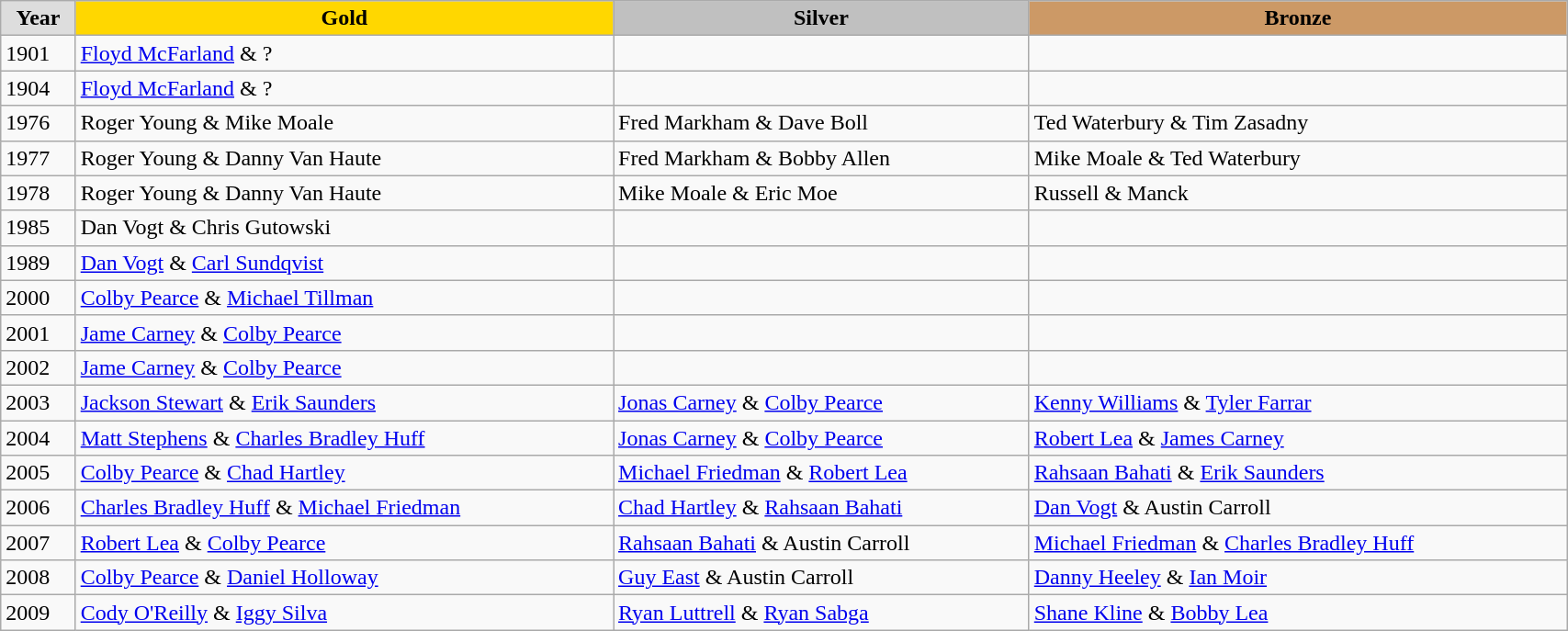<table class="wikitable" style="width: 90%; text-align:left;">
<tr>
<td style="background:#DDDDDD; font-weight:bold; text-align:center;">Year</td>
<td style="background:gold; font-weight:bold; text-align:center;">Gold</td>
<td style="background:silver; font-weight:bold; text-align:center;">Silver</td>
<td style="background:#cc9966; font-weight:bold; text-align:center;">Bronze</td>
</tr>
<tr>
<td>1901</td>
<td><a href='#'>Floyd McFarland</a> & ?</td>
<td></td>
<td></td>
</tr>
<tr>
<td>1904</td>
<td><a href='#'>Floyd McFarland</a> & ?</td>
<td></td>
<td></td>
</tr>
<tr>
<td>1976</td>
<td>Roger Young & Mike Moale</td>
<td>Fred Markham & Dave Boll</td>
<td>Ted Waterbury & Tim Zasadny</td>
</tr>
<tr>
<td>1977</td>
<td>Roger Young & Danny Van Haute</td>
<td>Fred Markham & Bobby Allen</td>
<td>Mike Moale & Ted Waterbury</td>
</tr>
<tr>
<td>1978</td>
<td>Roger Young & Danny Van Haute</td>
<td>Mike Moale & Eric Moe</td>
<td>Russell & Manck</td>
</tr>
<tr>
<td>1985</td>
<td>Dan Vogt & Chris Gutowski</td>
<td></td>
<td></td>
</tr>
<tr>
<td>1989</td>
<td><a href='#'>Dan Vogt</a> & <a href='#'>Carl Sundqvist</a></td>
<td></td>
</tr>
<tr>
<td>2000</td>
<td><a href='#'>Colby Pearce</a> & <a href='#'>Michael Tillman</a></td>
<td></td>
<td></td>
</tr>
<tr>
<td>2001</td>
<td><a href='#'>Jame Carney</a> & <a href='#'>Colby Pearce</a></td>
<td></td>
<td></td>
</tr>
<tr>
<td>2002</td>
<td><a href='#'>Jame Carney</a> & <a href='#'>Colby Pearce</a></td>
<td></td>
<td></td>
</tr>
<tr>
<td>2003</td>
<td><a href='#'>Jackson Stewart</a> & <a href='#'>Erik Saunders</a></td>
<td><a href='#'>Jonas Carney</a> & <a href='#'>Colby Pearce</a></td>
<td><a href='#'>Kenny Williams</a> & <a href='#'>Tyler Farrar</a></td>
</tr>
<tr>
<td>2004</td>
<td><a href='#'>Matt Stephens</a> & <a href='#'>Charles Bradley Huff</a></td>
<td><a href='#'>Jonas Carney</a> & <a href='#'>Colby Pearce</a></td>
<td><a href='#'>Robert Lea</a> & <a href='#'>James Carney</a></td>
</tr>
<tr>
<td>2005</td>
<td><a href='#'>Colby Pearce</a> & <a href='#'>Chad Hartley</a></td>
<td><a href='#'>Michael Friedman</a> & <a href='#'>Robert Lea</a></td>
<td><a href='#'>Rahsaan Bahati</a> & <a href='#'>Erik Saunders</a></td>
</tr>
<tr>
<td>2006</td>
<td><a href='#'>Charles Bradley Huff</a> & <a href='#'>Michael Friedman</a></td>
<td><a href='#'>Chad Hartley</a> & <a href='#'>Rahsaan Bahati</a></td>
<td><a href='#'>Dan Vogt</a> & Austin Carroll</td>
</tr>
<tr>
<td>2007</td>
<td><a href='#'>Robert Lea</a> & <a href='#'>Colby Pearce</a></td>
<td><a href='#'>Rahsaan Bahati</a> & Austin Carroll</td>
<td><a href='#'>Michael Friedman</a> & <a href='#'>Charles Bradley Huff</a></td>
</tr>
<tr>
<td>2008</td>
<td><a href='#'>Colby Pearce</a> & <a href='#'>Daniel Holloway</a></td>
<td><a href='#'>Guy East</a> & Austin Carroll</td>
<td><a href='#'>Danny Heeley</a> & <a href='#'>Ian Moir</a></td>
</tr>
<tr>
<td>2009</td>
<td><a href='#'>Cody O'Reilly</a> & <a href='#'>Iggy Silva</a></td>
<td><a href='#'>Ryan Luttrell</a> & <a href='#'>Ryan Sabga</a></td>
<td><a href='#'>Shane Kline</a> & <a href='#'>Bobby Lea</a></td>
</tr>
</table>
